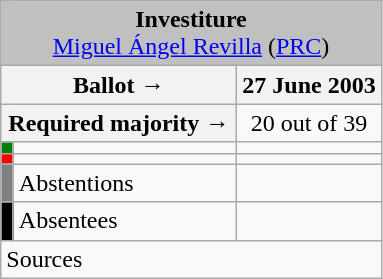<table class="wikitable" style="text-align:center;">
<tr>
<td colspan="3" align="center" bgcolor="#C0C0C0"><strong>Investiture</strong><br><a href='#'>Miguel Ángel Revilla</a> (<a href='#'>PRC</a>)</td>
</tr>
<tr>
<th colspan="2" width="150px">Ballot →</th>
<th>27 June 2003</th>
</tr>
<tr>
<th colspan="2">Required majority →</th>
<td>20 out of 39 </td>
</tr>
<tr>
<th width="1px" style="background:green;"></th>
<td align="left"></td>
<td></td>
</tr>
<tr>
<th style="color:inherit;background:red;"></th>
<td align="left"></td>
<td></td>
</tr>
<tr>
<th style="color:inherit;background:gray;"></th>
<td align="left">Abstentions</td>
<td></td>
</tr>
<tr>
<th style="color:inherit;background:black;"></th>
<td align="left">Absentees</td>
<td></td>
</tr>
<tr>
<td align="left" colspan="3">Sources</td>
</tr>
</table>
